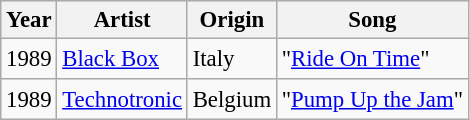<table class="wikitable" bgcolor="#f7f8ff" ; align="center" cellpadding="2" cellspacing="0" border="1" style="font-size: 95%; border-collapse: collapse">
<tr bgcolor="#EFEFEF">
<th>Year</th>
<th>Artist</th>
<th>Origin</th>
<th>Song</th>
</tr>
<tr>
<td height=20>1989</td>
<td><a href='#'>Black Box</a></td>
<td>Italy</td>
<td>"<a href='#'>Ride On Time</a>"</td>
</tr>
<tr>
<td height=20>1989</td>
<td><a href='#'>Technotronic</a></td>
<td>Belgium</td>
<td>"<a href='#'>Pump Up the Jam</a>"</td>
</tr>
</table>
